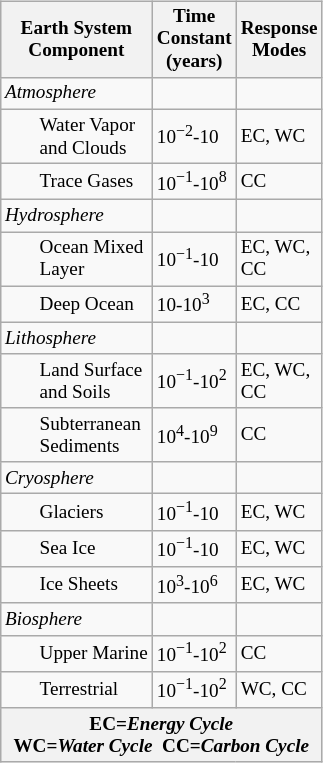<table class=wikitable align="right" style="text-align:left; font-size:0.8em">
<tr>
<th>Earth System<br>Component</th>
<th>Time<br>Constant<br>(years)</th>
<th>Response<br>Modes</th>
</tr>
<tr>
<td><em>Atmosphere</em></td>
<td></td>
<td></td>
</tr>
<tr>
<td style="padding-left: 2em">Water Vapor<br>and Clouds</td>
<td>10<sup>−2</sup>-10</td>
<td>EC, WC</td>
</tr>
<tr>
<td style="padding-left: 2em">Trace Gases</td>
<td>10<sup>−1</sup>-10<sup>8</sup></td>
<td>CC</td>
</tr>
<tr>
<td><em>Hydrosphere</em></td>
<td></td>
<td></td>
</tr>
<tr>
<td style="padding-left: 2em">Ocean Mixed<br>Layer</td>
<td>10<sup>−1</sup>-10</td>
<td>EC, WC,<br>CC</td>
</tr>
<tr>
<td style="padding-left: 2em">Deep Ocean</td>
<td>10-10<sup>3</sup></td>
<td>EC, CC</td>
</tr>
<tr>
<td><em>Lithosphere</em></td>
<td></td>
<td></td>
</tr>
<tr>
<td style="padding-left: 2em">Land Surface<br>and Soils</td>
<td>10<sup>−1</sup>-10<sup>2</sup></td>
<td>EC, WC,<br>CC</td>
</tr>
<tr>
<td style="padding-left: 2em">Subterranean<br>Sediments</td>
<td>10<sup>4</sup>-10<sup>9</sup></td>
<td>CC</td>
</tr>
<tr>
<td><em>Cryosphere</em></td>
<td></td>
</tr>
<tr>
<td style="padding-left: 2em">Glaciers</td>
<td>10<sup>−1</sup>-10</td>
<td>EC, WC</td>
</tr>
<tr>
<td style="padding-left: 2em">Sea Ice</td>
<td>10<sup>−1</sup>-10</td>
<td>EC, WC</td>
</tr>
<tr>
<td style="padding-left: 2em">Ice Sheets</td>
<td>10<sup>3</sup>-10<sup>6</sup></td>
<td>EC, WC</td>
</tr>
<tr>
<td><em>Biosphere</em></td>
<td></td>
</tr>
<tr>
<td style="padding-left: 2em">Upper Marine</td>
<td>10<sup>−1</sup>-10<sup>2</sup></td>
<td>CC</td>
</tr>
<tr>
<td style="padding-left: 2em">Terrestrial</td>
<td>10<sup>−1</sup>-10<sup>2</sup></td>
<td>WC, CC</td>
</tr>
<tr>
<th colspan=3>EC=<em>Energy Cycle</em><br>WC=<em>Water Cycle</em>  CC=<em>Carbon Cycle</em></th>
</tr>
</table>
